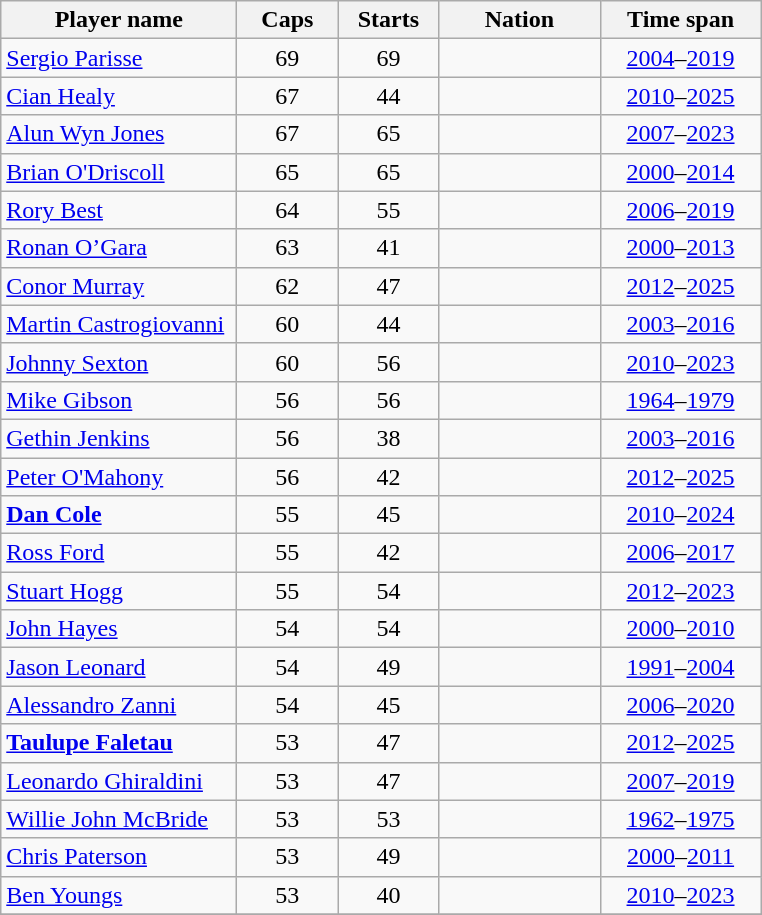<table class="wikitable sortable">
<tr>
<th width=150>Player name</th>
<th width=60 align=center>Caps</th>
<th width=60 align=center>Starts</th>
<th width=100 align=center>Nation</th>
<th width=100 align=center>Time span</th>
</tr>
<tr>
<td align=left><a href='#'>Sergio Parisse</a></td>
<td align=center>69</td>
<td align=center>69</td>
<td></td>
<td align=center><a href='#'>2004</a>–<a href='#'>2019</a></td>
</tr>
<tr>
<td align=left><a href='#'>Cian Healy</a></td>
<td align=center>67</td>
<td align=center>44</td>
<td></td>
<td align=center><a href='#'>2010</a>–<a href='#'>2025</a></td>
</tr>
<tr>
<td align=left><a href='#'>Alun Wyn Jones</a></td>
<td align=center>67</td>
<td align=center>65</td>
<td></td>
<td align=center><a href='#'>2007</a>–<a href='#'>2023</a></td>
</tr>
<tr>
<td align=left><a href='#'>Brian O'Driscoll</a></td>
<td align=center>65</td>
<td align=center>65</td>
<td></td>
<td align=center><a href='#'>2000</a>–<a href='#'>2014</a></td>
</tr>
<tr>
<td align=left><a href='#'>Rory Best</a></td>
<td align=center>64</td>
<td align=center>55</td>
<td></td>
<td align=center><a href='#'>2006</a>–<a href='#'>2019</a></td>
</tr>
<tr>
<td align=left><a href='#'>Ronan O’Gara</a></td>
<td align=center>63</td>
<td align=center>41</td>
<td></td>
<td align=center><a href='#'>2000</a>–<a href='#'>2013</a></td>
</tr>
<tr>
<td align=left><a href='#'>Conor Murray</a></td>
<td align=center>62</td>
<td align=center>47</td>
<td></td>
<td align=center><a href='#'>2012</a>–<a href='#'>2025</a></td>
</tr>
<tr>
<td align=left><a href='#'>Martin Castrogiovanni</a></td>
<td align=center>60</td>
<td align=center>44</td>
<td></td>
<td align=center><a href='#'>2003</a>–<a href='#'>2016</a></td>
</tr>
<tr>
<td align=left><a href='#'>Johnny Sexton</a></td>
<td align=center>60</td>
<td align=center>56</td>
<td></td>
<td align=center><a href='#'>2010</a>–<a href='#'>2023</a></td>
</tr>
<tr>
<td align=left><a href='#'>Mike Gibson</a></td>
<td align=center>56</td>
<td align=center>56</td>
<td></td>
<td align=center><a href='#'>1964</a>–<a href='#'>1979</a></td>
</tr>
<tr>
<td align=left><a href='#'>Gethin Jenkins</a></td>
<td align=center>56</td>
<td align=center>38</td>
<td></td>
<td align=center><a href='#'>2003</a>–<a href='#'>2016</a></td>
</tr>
<tr>
<td align=left><a href='#'>Peter O'Mahony</a></td>
<td align=center>56</td>
<td align=center>42</td>
<td></td>
<td align=center><a href='#'>2012</a>–<a href='#'>2025</a></td>
</tr>
<tr>
<td align=left><strong><a href='#'>Dan Cole</a></strong></td>
<td align=center>55</td>
<td align=center>45</td>
<td></td>
<td align=center><a href='#'>2010</a>–<a href='#'>2024</a></td>
</tr>
<tr>
<td align=left><a href='#'>Ross Ford</a></td>
<td align=center>55</td>
<td align=center>42</td>
<td></td>
<td align=center><a href='#'>2006</a>–<a href='#'>2017</a></td>
</tr>
<tr>
<td align=left><a href='#'>Stuart Hogg</a></td>
<td align=center>55</td>
<td align=center>54</td>
<td></td>
<td align=center><a href='#'>2012</a>–<a href='#'>2023</a></td>
</tr>
<tr>
<td align=left><a href='#'>John Hayes</a></td>
<td align=center>54</td>
<td align=center>54</td>
<td></td>
<td align=center><a href='#'>2000</a>–<a href='#'>2010</a></td>
</tr>
<tr>
<td align=left><a href='#'>Jason Leonard</a></td>
<td align=center>54</td>
<td align=center>49</td>
<td></td>
<td align=center><a href='#'>1991</a>–<a href='#'>2004</a></td>
</tr>
<tr>
<td align=left><a href='#'>Alessandro Zanni</a></td>
<td align=center>54</td>
<td align=center>45</td>
<td></td>
<td align=center><a href='#'>2006</a>–<a href='#'>2020</a></td>
</tr>
<tr>
<td align=left><strong><a href='#'>Taulupe Faletau</a></strong></td>
<td align=center>53</td>
<td align=center>47</td>
<td></td>
<td align=center><a href='#'>2012</a>–<a href='#'>2025</a></td>
</tr>
<tr>
<td align=left><a href='#'>Leonardo Ghiraldini</a></td>
<td align=center>53</td>
<td align=center>47</td>
<td></td>
<td align=center><a href='#'>2007</a>–<a href='#'>2019</a></td>
</tr>
<tr>
<td align=left><a href='#'>Willie John McBride</a></td>
<td align=center>53</td>
<td align=center>53</td>
<td></td>
<td align=center><a href='#'>1962</a>–<a href='#'>1975</a></td>
</tr>
<tr>
<td align=left><a href='#'>Chris Paterson</a></td>
<td align=center>53</td>
<td align=center>49</td>
<td></td>
<td align=center><a href='#'>2000</a>–<a href='#'>2011</a></td>
</tr>
<tr>
<td align=left><a href='#'>Ben Youngs</a></td>
<td align=center>53</td>
<td align=center>40</td>
<td></td>
<td align=center><a href='#'>2010</a>–<a href='#'>2023</a></td>
</tr>
<tr>
</tr>
</table>
